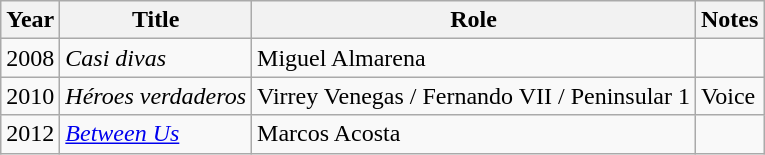<table class="wikitable sortable">
<tr>
<th>Year</th>
<th>Title</th>
<th>Role</th>
<th>Notes</th>
</tr>
<tr>
<td>2008</td>
<td><em>Casi divas</em></td>
<td>Miguel Almarena</td>
<td></td>
</tr>
<tr>
<td>2010</td>
<td><em>Héroes verdaderos</em></td>
<td>Virrey Venegas / Fernando VII / Peninsular 1</td>
<td>Voice</td>
</tr>
<tr>
<td>2012</td>
<td><em><a href='#'>Between Us</a></em></td>
<td>Marcos Acosta</td>
</tr>
</table>
